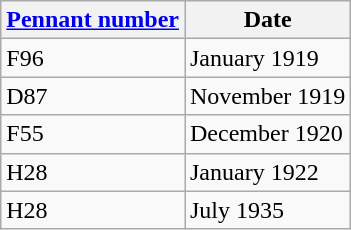<table class="wikitable" style="text-align:left">
<tr>
<th scope="col"><a href='#'>Pennant number</a></th>
<th>Date</th>
</tr>
<tr>
<td>F96</td>
<td>January 1919</td>
</tr>
<tr>
<td>D87</td>
<td>November 1919</td>
</tr>
<tr>
<td>F55</td>
<td>December 1920</td>
</tr>
<tr>
<td>H28</td>
<td>January 1922</td>
</tr>
<tr>
<td>H28</td>
<td>July 1935</td>
</tr>
</table>
